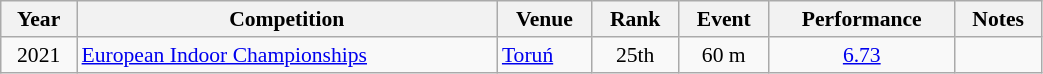<table class="wikitable" width=55% style="font-size:90%; text-align:center;">
<tr>
<th>Year</th>
<th>Competition</th>
<th>Venue</th>
<th>Rank</th>
<th>Event</th>
<th>Performance</th>
<th>Notes</th>
</tr>
<tr>
<td>2021</td>
<td align=left><a href='#'>European Indoor Championships</a></td>
<td align=left> <a href='#'>Toruń</a></td>
<td>25th</td>
<td>60 m</td>
<td><a href='#'>6.73</a></td>
<td></td>
</tr>
</table>
